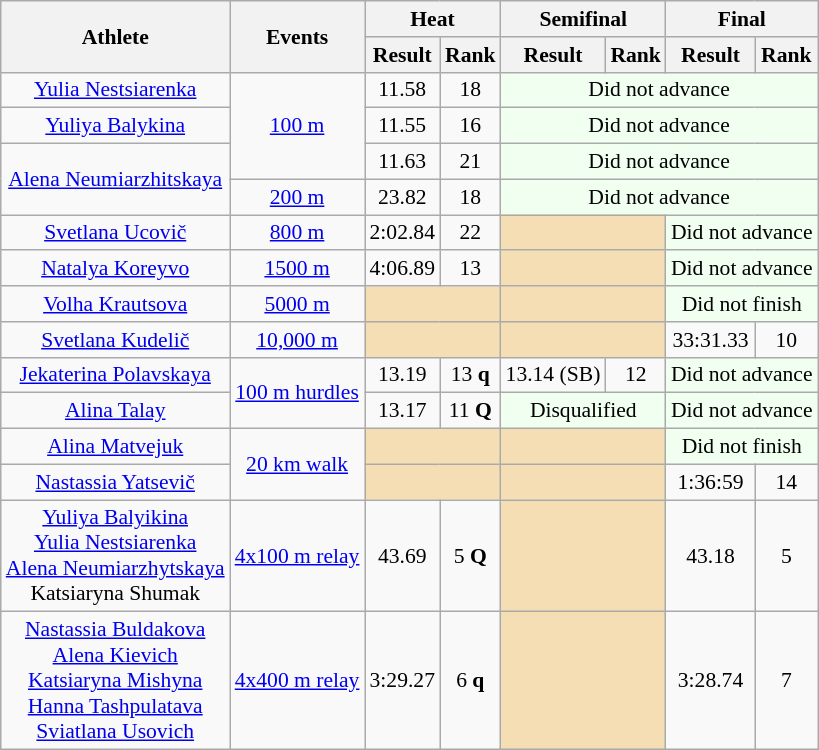<table class=wikitable style="text-align:center; font-size:90%">
<tr>
<th rowspan="2">Athlete</th>
<th rowspan="2">Events</th>
<th colspan="2">Heat</th>
<th colspan="2">Semifinal</th>
<th colspan="2">Final</th>
</tr>
<tr>
<th>Result</th>
<th>Rank</th>
<th>Result</th>
<th>Rank</th>
<th>Result</th>
<th>Rank</th>
</tr>
<tr>
<td><a href='#'>Yulia Nestsiarenka</a></td>
<td rowspan="3"><a href='#'>100 m</a></td>
<td>11.58</td>
<td>18</td>
<td colspan="4" bgcolor=honeydew>Did not advance</td>
</tr>
<tr>
<td><a href='#'>Yuliya Balykina</a></td>
<td>11.55</td>
<td>16</td>
<td colspan="4" bgcolor=honeydew>Did not advance</td>
</tr>
<tr>
<td rowspan="2"><a href='#'>Alena Neumiarzhitskaya</a></td>
<td>11.63</td>
<td>21</td>
<td colspan="4" bgcolor=honeydew>Did not advance</td>
</tr>
<tr>
<td><a href='#'>200 m</a></td>
<td>23.82</td>
<td>18</td>
<td colspan="4" bgcolor=honeydew>Did not advance</td>
</tr>
<tr>
<td><a href='#'>Svetlana Ucovič</a></td>
<td><a href='#'>800 m</a></td>
<td>2:02.84</td>
<td>22</td>
<td colspan="2" bgcolor="wheat"></td>
<td colspan="2" bgcolor=honeydew>Did not advance</td>
</tr>
<tr>
<td><a href='#'>Natalya Koreyvo</a></td>
<td><a href='#'>1500 m</a></td>
<td>4:06.89</td>
<td>13</td>
<td colspan="2" bgcolor="wheat"></td>
<td colspan="2" bgcolor=honeydew>Did not advance</td>
</tr>
<tr>
<td><a href='#'>Volha Krautsova</a></td>
<td><a href='#'>5000 m</a></td>
<td colspan="2" bgcolor="wheat"></td>
<td colspan="2" bgcolor="wheat"></td>
<td colspan="2" bgcolor=honeydew>Did not finish</td>
</tr>
<tr>
<td><a href='#'>Svetlana Kudelič</a></td>
<td><a href='#'>10,000 m</a></td>
<td colspan="2" bgcolor="wheat"></td>
<td colspan="2" bgcolor="wheat"></td>
<td>33:31.33</td>
<td>10</td>
</tr>
<tr>
<td><a href='#'>Jekaterina Polavskaya</a></td>
<td rowspan="2"><a href='#'>100 m hurdles</a></td>
<td>13.19</td>
<td>13 <strong>q</strong></td>
<td>13.14 (SB)</td>
<td>12</td>
<td colspan="2" bgcolor=honeydew>Did not advance</td>
</tr>
<tr>
<td><a href='#'>Alina Talay</a></td>
<td>13.17</td>
<td>11 <strong>Q</strong></td>
<td colspan="2" bgcolor=honeydew>Disqualified</td>
<td colspan="2" bgcolor=honeydew>Did not advance</td>
</tr>
<tr>
<td><a href='#'>Alina Matvejuk</a></td>
<td rowspan=2><a href='#'>20 km walk</a></td>
<td colspan="2" bgcolor="wheat"></td>
<td colspan="2" bgcolor="wheat"></td>
<td colspan="2" bgcolor=honeydew>Did not finish</td>
</tr>
<tr>
<td><a href='#'>Nastassia Yatsevič</a></td>
<td colspan="2" bgcolor="wheat"></td>
<td colspan="2" bgcolor="wheat"></td>
<td>1:36:59</td>
<td>14</td>
</tr>
<tr>
<td><a href='#'>Yuliya Balyikina</a><br><a href='#'>Yulia Nestsiarenka</a><br><a href='#'>Alena Neumiarzhytskaya</a><br>Katsiaryna Shumak</td>
<td><a href='#'>4x100 m relay</a></td>
<td>43.69</td>
<td>5 <strong>Q</strong></td>
<td colspan="2" bgcolor="wheat"></td>
<td>43.18</td>
<td>5</td>
</tr>
<tr>
<td><a href='#'>Nastassia Buldakova</a><br><a href='#'>Alena Kievich</a><br><a href='#'>Katsiaryna Mishyna</a><br><a href='#'>Hanna Tashpulatava</a><br><a href='#'>Sviatlana Usovich</a></td>
<td><a href='#'>4x400 m relay</a></td>
<td>3:29.27</td>
<td>6 <strong>q</strong></td>
<td colspan="2" bgcolor="wheat"></td>
<td>3:28.74</td>
<td>7</td>
</tr>
</table>
